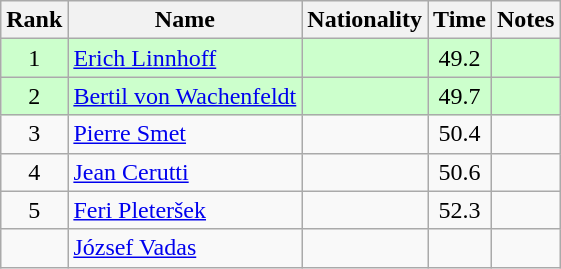<table class="wikitable sortable" style="text-align:center">
<tr>
<th>Rank</th>
<th>Name</th>
<th>Nationality</th>
<th>Time</th>
<th>Notes</th>
</tr>
<tr bgcolor=ccffcc>
<td>1</td>
<td align=left><a href='#'>Erich Linnhoff</a></td>
<td align=left></td>
<td>49.2</td>
<td></td>
</tr>
<tr bgcolor=ccffcc>
<td>2</td>
<td align=left><a href='#'>Bertil von Wachenfeldt</a></td>
<td align=left></td>
<td>49.7</td>
<td></td>
</tr>
<tr>
<td>3</td>
<td align=left><a href='#'>Pierre Smet</a></td>
<td align=left></td>
<td>50.4</td>
<td></td>
</tr>
<tr>
<td>4</td>
<td align=left><a href='#'>Jean Cerutti</a></td>
<td align=left></td>
<td>50.6</td>
<td></td>
</tr>
<tr>
<td>5</td>
<td align=left><a href='#'>Feri Pleteršek</a></td>
<td align=left></td>
<td>52.3</td>
<td></td>
</tr>
<tr>
<td></td>
<td align=left><a href='#'>József Vadas</a></td>
<td align=left></td>
<td></td>
<td></td>
</tr>
</table>
